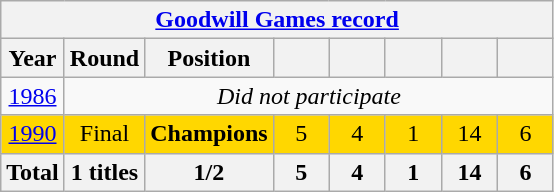<table class="wikitable" style="text-align: center;">
<tr>
<th colspan=8><a href='#'>Goodwill Games record</a></th>
</tr>
<tr>
<th>Year</th>
<th>Round</th>
<th>Position</th>
<th width=30></th>
<th width=30></th>
<th width=30></th>
<th width=30></th>
<th width=30></th>
</tr>
<tr>
<td> <a href='#'>1986</a></td>
<td colspan="7"><em>Did not participate</em></td>
</tr>
<tr bgcolor=gold>
<td> <a href='#'>1990</a></td>
<td>Final</td>
<td><strong>Champions</strong></td>
<td>5</td>
<td>4</td>
<td>1</td>
<td>14</td>
<td>6</td>
</tr>
<tr>
<th>Total</th>
<th>1 titles</th>
<th>1/2</th>
<th>5</th>
<th>4</th>
<th>1</th>
<th>14</th>
<th>6</th>
</tr>
</table>
